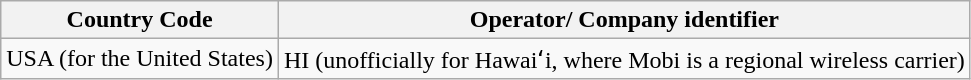<table class="wikitable">
<tr>
<th>Country Code</th>
<th>Operator/ Company identifier</th>
</tr>
<tr>
<td>USA (for the United States)</td>
<td>HI (unofficially for Hawaiʻi, where Mobi is a regional wireless carrier)</td>
</tr>
</table>
